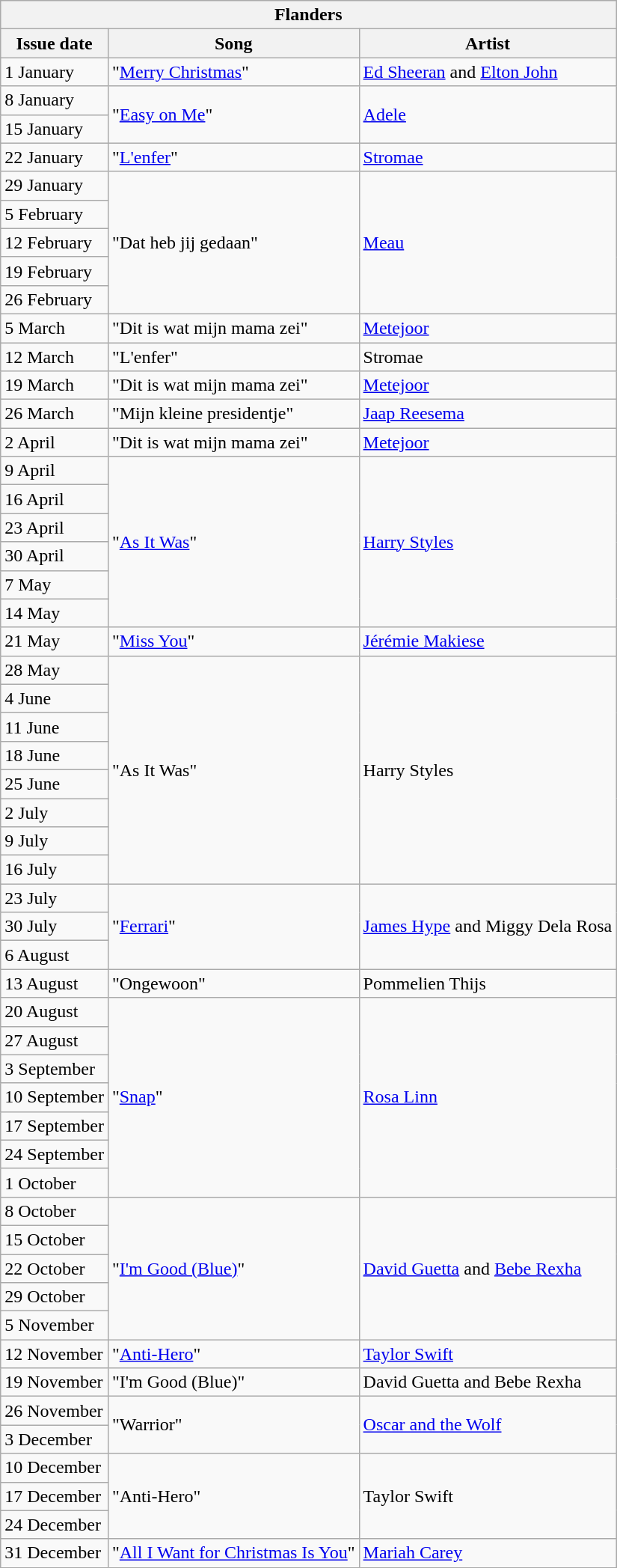<table class="wikitable">
<tr>
<th colspan="4">Flanders</th>
</tr>
<tr>
<th>Issue date</th>
<th>Song</th>
<th>Artist</th>
</tr>
<tr>
<td>1 January</td>
<td>"<a href='#'>Merry Christmas</a>"</td>
<td><a href='#'>Ed Sheeran</a> and <a href='#'>Elton John</a></td>
</tr>
<tr>
<td>8 January</td>
<td rowspan="2">"<a href='#'>Easy on Me</a>"</td>
<td rowspan="2"><a href='#'>Adele</a></td>
</tr>
<tr>
<td>15 January</td>
</tr>
<tr>
<td>22 January</td>
<td>"<a href='#'>L'enfer</a>"</td>
<td><a href='#'>Stromae</a></td>
</tr>
<tr>
<td>29 January</td>
<td rowspan="5">"Dat heb jij gedaan"</td>
<td rowspan="5"><a href='#'>Meau</a></td>
</tr>
<tr>
<td>5 February</td>
</tr>
<tr>
<td>12 February</td>
</tr>
<tr>
<td>19 February</td>
</tr>
<tr>
<td>26 February</td>
</tr>
<tr>
<td>5 March</td>
<td>"Dit is wat mijn mama zei"</td>
<td><a href='#'>Metejoor</a></td>
</tr>
<tr>
<td>12 March</td>
<td>"L'enfer"</td>
<td>Stromae</td>
</tr>
<tr>
<td>19 March</td>
<td>"Dit is wat mijn mama zei"</td>
<td><a href='#'>Metejoor</a></td>
</tr>
<tr>
<td>26 March</td>
<td>"Mijn kleine presidentje"</td>
<td><a href='#'>Jaap Reesema</a></td>
</tr>
<tr>
<td>2 April</td>
<td>"Dit is wat mijn mama zei"</td>
<td><a href='#'>Metejoor</a></td>
</tr>
<tr>
<td>9 April</td>
<td rowspan="6">"<a href='#'>As It Was</a>"</td>
<td rowspan="6"><a href='#'>Harry Styles</a></td>
</tr>
<tr>
<td>16 April</td>
</tr>
<tr>
<td>23 April</td>
</tr>
<tr>
<td>30 April</td>
</tr>
<tr>
<td>7 May</td>
</tr>
<tr>
<td>14 May</td>
</tr>
<tr>
<td>21 May</td>
<td>"<a href='#'>Miss You</a>"</td>
<td><a href='#'>Jérémie Makiese</a></td>
</tr>
<tr>
<td>28 May</td>
<td rowspan="8">"As It Was"</td>
<td rowspan="8">Harry Styles</td>
</tr>
<tr>
<td>4 June</td>
</tr>
<tr>
<td>11 June</td>
</tr>
<tr>
<td>18 June</td>
</tr>
<tr>
<td>25 June</td>
</tr>
<tr>
<td>2 July</td>
</tr>
<tr>
<td>9 July</td>
</tr>
<tr>
<td>16 July</td>
</tr>
<tr>
<td>23 July</td>
<td rowspan="3">"<a href='#'>Ferrari</a>"</td>
<td rowspan="3"><a href='#'>James Hype</a> and Miggy Dela Rosa</td>
</tr>
<tr>
<td>30 July</td>
</tr>
<tr>
<td>6 August</td>
</tr>
<tr>
<td>13 August</td>
<td>"Ongewoon"</td>
<td>Pommelien Thijs</td>
</tr>
<tr>
<td>20 August</td>
<td rowspan="7">"<a href='#'>Snap</a>"</td>
<td rowspan="7"><a href='#'>Rosa Linn</a></td>
</tr>
<tr>
<td>27 August</td>
</tr>
<tr>
<td>3 September</td>
</tr>
<tr>
<td>10 September</td>
</tr>
<tr>
<td>17 September</td>
</tr>
<tr>
<td>24 September</td>
</tr>
<tr>
<td>1 October</td>
</tr>
<tr>
<td>8 October</td>
<td rowspan="5">"<a href='#'>I'm Good (Blue)</a>"</td>
<td rowspan="5"><a href='#'>David Guetta</a> and <a href='#'>Bebe Rexha</a></td>
</tr>
<tr>
<td>15 October</td>
</tr>
<tr>
<td>22 October</td>
</tr>
<tr>
<td>29 October</td>
</tr>
<tr>
<td>5 November</td>
</tr>
<tr>
<td>12 November</td>
<td>"<a href='#'>Anti-Hero</a>"</td>
<td><a href='#'>Taylor Swift</a></td>
</tr>
<tr>
<td>19 November</td>
<td>"I'm Good (Blue)"</td>
<td>David Guetta and Bebe Rexha</td>
</tr>
<tr>
<td>26 November</td>
<td rowspan="2">"Warrior"</td>
<td rowspan="2"><a href='#'>Oscar and the Wolf</a></td>
</tr>
<tr>
<td>3 December</td>
</tr>
<tr>
<td>10 December</td>
<td rowspan="3">"Anti-Hero"</td>
<td rowspan="3">Taylor Swift</td>
</tr>
<tr>
<td>17 December</td>
</tr>
<tr>
<td>24 December</td>
</tr>
<tr>
<td>31 December</td>
<td>"<a href='#'>All I Want for Christmas Is You</a>"</td>
<td><a href='#'>Mariah Carey</a></td>
</tr>
</table>
